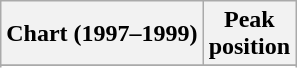<table class="wikitable sortable plainrowheaders" style="text-align:center">
<tr>
<th scope="col">Chart (1997–1999)</th>
<th scope="col">Peak<br>position</th>
</tr>
<tr>
</tr>
<tr>
</tr>
</table>
